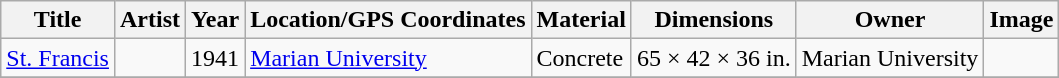<table class="wikitable sortable">
<tr>
<th>Title</th>
<th>Artist</th>
<th>Year</th>
<th>Location/GPS Coordinates</th>
<th>Material</th>
<th>Dimensions</th>
<th>Owner</th>
<th>Image</th>
</tr>
<tr>
<td><a href='#'>St. Francis</a></td>
<td></td>
<td>1941</td>
<td><a href='#'>Marian University</a> </td>
<td>Concrete</td>
<td>65 × 42 × 36 in.</td>
<td>Marian University</td>
<td></td>
</tr>
<tr>
</tr>
</table>
